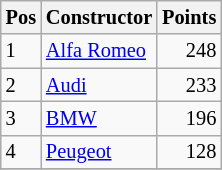<table class="wikitable"   style="font-size:   85%;">
<tr>
<th>Pos</th>
<th>Constructor</th>
<th>Points</th>
</tr>
<tr>
<td>1</td>
<td> <a href='#'>Alfa Romeo</a></td>
<td align="right">248</td>
</tr>
<tr>
<td>2</td>
<td> <a href='#'>Audi</a></td>
<td align="right">233</td>
</tr>
<tr>
<td>3</td>
<td> <a href='#'>BMW</a></td>
<td align="right">196</td>
</tr>
<tr>
<td>4</td>
<td> <a href='#'>Peugeot</a></td>
<td align="right">128</td>
</tr>
<tr>
</tr>
</table>
